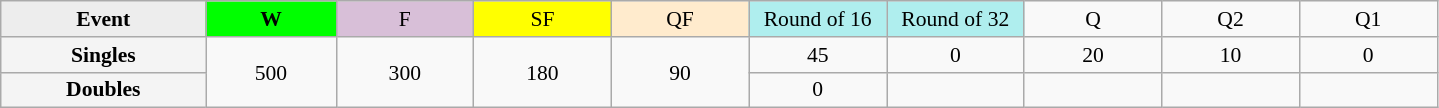<table class=wikitable style=font-size:90%;text-align:center>
<tr>
<td style="width:130px; background:#ededed;"><strong>Event</strong></td>
<td style="width:80px; background:lime;"><strong>W</strong></td>
<td style="width:85px; background:thistle;">F</td>
<td style="width:85px; background:#ff0;">SF</td>
<td style="width:85px; background:#ffebcd;">QF</td>
<td style="width:85px; background:#afeeee;">Round of 16</td>
<td style="width:85px; background:#afeeee;">Round of 32</td>
<td width=85>Q</td>
<td width=85>Q2</td>
<td width=85>Q1</td>
</tr>
<tr>
<th style="background:#f4f4f4;">Singles</th>
<td rowspan=2>500</td>
<td rowspan=2>300</td>
<td rowspan=2>180</td>
<td rowspan=2>90</td>
<td>45</td>
<td>0</td>
<td>20</td>
<td>10</td>
<td>0</td>
</tr>
<tr>
<th style="background:#f4f4f4;">Doubles</th>
<td>0</td>
<td></td>
<td></td>
<td></td>
<td></td>
</tr>
</table>
